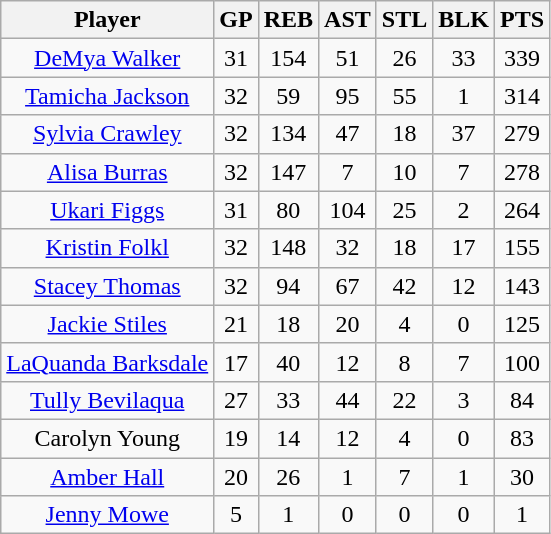<table class="wikitable">
<tr>
<th>Player</th>
<th>GP</th>
<th>REB</th>
<th>AST</th>
<th>STL</th>
<th>BLK</th>
<th>PTS</th>
</tr>
<tr align="center">
<td><a href='#'>DeMya Walker</a></td>
<td>31</td>
<td>154</td>
<td>51</td>
<td>26</td>
<td>33</td>
<td>339</td>
</tr>
<tr align="center">
<td><a href='#'>Tamicha Jackson</a></td>
<td>32</td>
<td>59</td>
<td>95</td>
<td>55</td>
<td>1</td>
<td>314</td>
</tr>
<tr align="center">
<td><a href='#'>Sylvia Crawley</a></td>
<td>32</td>
<td>134</td>
<td>47</td>
<td>18</td>
<td>37</td>
<td>279</td>
</tr>
<tr align="center">
<td><a href='#'>Alisa Burras</a></td>
<td>32</td>
<td>147</td>
<td>7</td>
<td>10</td>
<td>7</td>
<td>278</td>
</tr>
<tr align="center">
<td><a href='#'>Ukari Figgs</a></td>
<td>31</td>
<td>80</td>
<td>104</td>
<td>25</td>
<td>2</td>
<td>264</td>
</tr>
<tr align="center">
<td><a href='#'>Kristin Folkl</a></td>
<td>32</td>
<td>148</td>
<td>32</td>
<td>18</td>
<td>17</td>
<td>155</td>
</tr>
<tr align="center">
<td><a href='#'>Stacey Thomas</a></td>
<td>32</td>
<td>94</td>
<td>67</td>
<td>42</td>
<td>12</td>
<td>143</td>
</tr>
<tr align="center">
<td><a href='#'>Jackie Stiles</a></td>
<td>21</td>
<td>18</td>
<td>20</td>
<td>4</td>
<td>0</td>
<td>125</td>
</tr>
<tr align="center">
<td><a href='#'>LaQuanda Barksdale</a></td>
<td>17</td>
<td>40</td>
<td>12</td>
<td>8</td>
<td>7</td>
<td>100</td>
</tr>
<tr align="center">
<td><a href='#'>Tully Bevilaqua</a></td>
<td>27</td>
<td>33</td>
<td>44</td>
<td>22</td>
<td>3</td>
<td>84</td>
</tr>
<tr align="center">
<td>Carolyn Young</td>
<td>19</td>
<td>14</td>
<td>12</td>
<td>4</td>
<td>0</td>
<td>83</td>
</tr>
<tr align="center">
<td><a href='#'>Amber Hall</a></td>
<td>20</td>
<td>26</td>
<td>1</td>
<td>7</td>
<td>1</td>
<td>30</td>
</tr>
<tr align="center">
<td><a href='#'>Jenny Mowe</a></td>
<td>5</td>
<td>1</td>
<td>0</td>
<td>0</td>
<td>0</td>
<td>1</td>
</tr>
</table>
